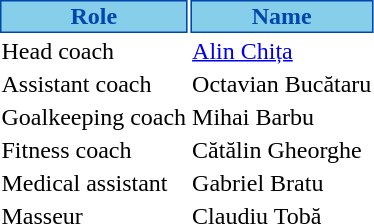<table class="toccolours">
<tr>
<th style="background:#87CEEB;color:#0047AB;border:1px solid #0047AB;">Role</th>
<th style="background:#87CEEB;color:#0047AB;border:1px solid #0047AB;">Name</th>
</tr>
<tr>
<td>Head coach</td>
<td> <a href='#'>Alin Chița</a></td>
</tr>
<tr>
<td>Assistant coach</td>
<td> Octavian Bucătaru</td>
</tr>
<tr>
<td>Goalkeeping coach</td>
<td> Mihai Barbu</td>
</tr>
<tr>
<td>Fitness coach</td>
<td> Cătălin Gheorghe</td>
</tr>
<tr>
<td>Medical assistant</td>
<td> Gabriel Bratu</td>
</tr>
<tr>
<td>Masseur</td>
<td> Claudiu Tobă</td>
</tr>
</table>
